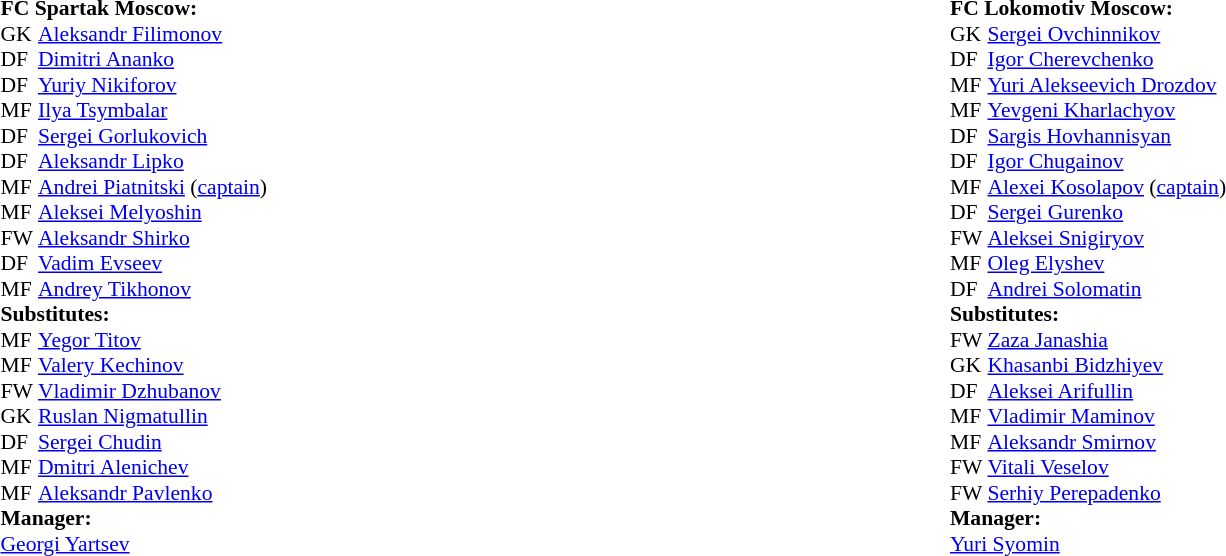<table width="100%">
<tr>
<td valign="top" width="50%"><br><table style="font-size: 90%" cellspacing="0" cellpadding="0">
<tr>
<td colspan="3"><strong>FC Spartak Moscow:</strong></td>
</tr>
<tr>
<th width="25"></th>
</tr>
<tr>
<td>GK</td>
<td> <a href='#'>Aleksandr Filimonov</a></td>
</tr>
<tr>
<td>DF</td>
<td> <a href='#'>Dimitri Ananko</a></td>
</tr>
<tr>
<td>DF</td>
<td> <a href='#'>Yuriy Nikiforov</a></td>
</tr>
<tr>
<td>MF</td>
<td> <a href='#'>Ilya Tsymbalar</a></td>
</tr>
<tr>
<td>DF</td>
<td> <a href='#'>Sergei Gorlukovich</a></td>
</tr>
<tr>
<td>DF</td>
<td> <a href='#'>Aleksandr Lipko</a> </td>
</tr>
<tr>
<td>MF</td>
<td> <a href='#'>Andrei Piatnitski</a> (<a href='#'>captain</a>) </td>
</tr>
<tr>
<td>MF</td>
<td> <a href='#'>Aleksei Melyoshin</a></td>
</tr>
<tr>
<td>FW</td>
<td> <a href='#'>Aleksandr Shirko</a></td>
</tr>
<tr>
<td>DF</td>
<td> <a href='#'>Vadim Evseev</a> </td>
</tr>
<tr>
<td>MF</td>
<td> <a href='#'>Andrey Tikhonov</a></td>
</tr>
<tr>
<td colspan=3><strong>Substitutes:</strong></td>
</tr>
<tr>
<td>MF</td>
<td> <a href='#'>Yegor Titov</a> </td>
</tr>
<tr>
<td>MF</td>
<td> <a href='#'>Valery Kechinov</a> </td>
</tr>
<tr>
<td>FW</td>
<td> <a href='#'>Vladimir Dzhubanov</a> </td>
</tr>
<tr>
<td>GK</td>
<td> <a href='#'>Ruslan Nigmatullin</a></td>
</tr>
<tr>
<td>DF</td>
<td> <a href='#'>Sergei Chudin</a></td>
</tr>
<tr>
<td>MF</td>
<td> <a href='#'>Dmitri Alenichev</a></td>
</tr>
<tr>
<td>MF</td>
<td> <a href='#'>Aleksandr Pavlenko</a></td>
</tr>
<tr>
<td colspan=3><strong>Manager:</strong></td>
</tr>
<tr>
<td colspan="3"> <a href='#'>Georgi Yartsev</a></td>
</tr>
</table>
</td>
<td></td>
<td valign="top" width="50%"><br><table style="font-size: 90%" cellspacing="0" cellpadding="0">
<tr>
<td colspan="3"><strong>FC Lokomotiv Moscow:</strong></td>
</tr>
<tr>
<th width="25"></th>
</tr>
<tr>
<td>GK</td>
<td> <a href='#'>Sergei Ovchinnikov</a></td>
</tr>
<tr>
<td>DF</td>
<td> <a href='#'>Igor Cherevchenko</a></td>
</tr>
<tr>
<td>MF</td>
<td> <a href='#'>Yuri Alekseevich Drozdov</a></td>
</tr>
<tr>
<td>MF</td>
<td> <a href='#'>Yevgeni Kharlachyov</a></td>
</tr>
<tr>
<td>DF</td>
<td> <a href='#'>Sargis Hovhannisyan</a></td>
</tr>
<tr>
<td>DF</td>
<td> <a href='#'>Igor Chugainov</a></td>
</tr>
<tr>
<td>MF</td>
<td> <a href='#'>Alexei Kosolapov</a> (<a href='#'>captain</a>)</td>
</tr>
<tr>
<td>DF</td>
<td> <a href='#'>Sergei Gurenko</a></td>
</tr>
<tr>
<td>FW</td>
<td> <a href='#'>Aleksei Snigiryov</a> </td>
</tr>
<tr>
<td>MF</td>
<td> <a href='#'>Oleg Elyshev</a></td>
</tr>
<tr>
<td>DF</td>
<td> <a href='#'>Andrei Solomatin</a></td>
</tr>
<tr>
<td colspan=3><strong>Substitutes:</strong></td>
</tr>
<tr>
<td>FW</td>
<td> <a href='#'>Zaza Janashia</a> </td>
</tr>
<tr>
<td>GK</td>
<td> <a href='#'>Khasanbi Bidzhiyev</a></td>
</tr>
<tr>
<td>DF</td>
<td> <a href='#'>Aleksei Arifullin</a></td>
</tr>
<tr>
<td>MF</td>
<td> <a href='#'>Vladimir Maminov</a></td>
</tr>
<tr>
<td>MF</td>
<td> <a href='#'>Aleksandr Smirnov</a></td>
</tr>
<tr>
<td>FW</td>
<td> <a href='#'>Vitali Veselov</a></td>
</tr>
<tr>
<td>FW</td>
<td> <a href='#'>Serhiy Perepadenko</a></td>
</tr>
<tr>
<td colspan=3><strong>Manager:</strong></td>
</tr>
<tr>
<td colspan="3"> <a href='#'>Yuri Syomin</a></td>
</tr>
</table>
</td>
</tr>
</table>
